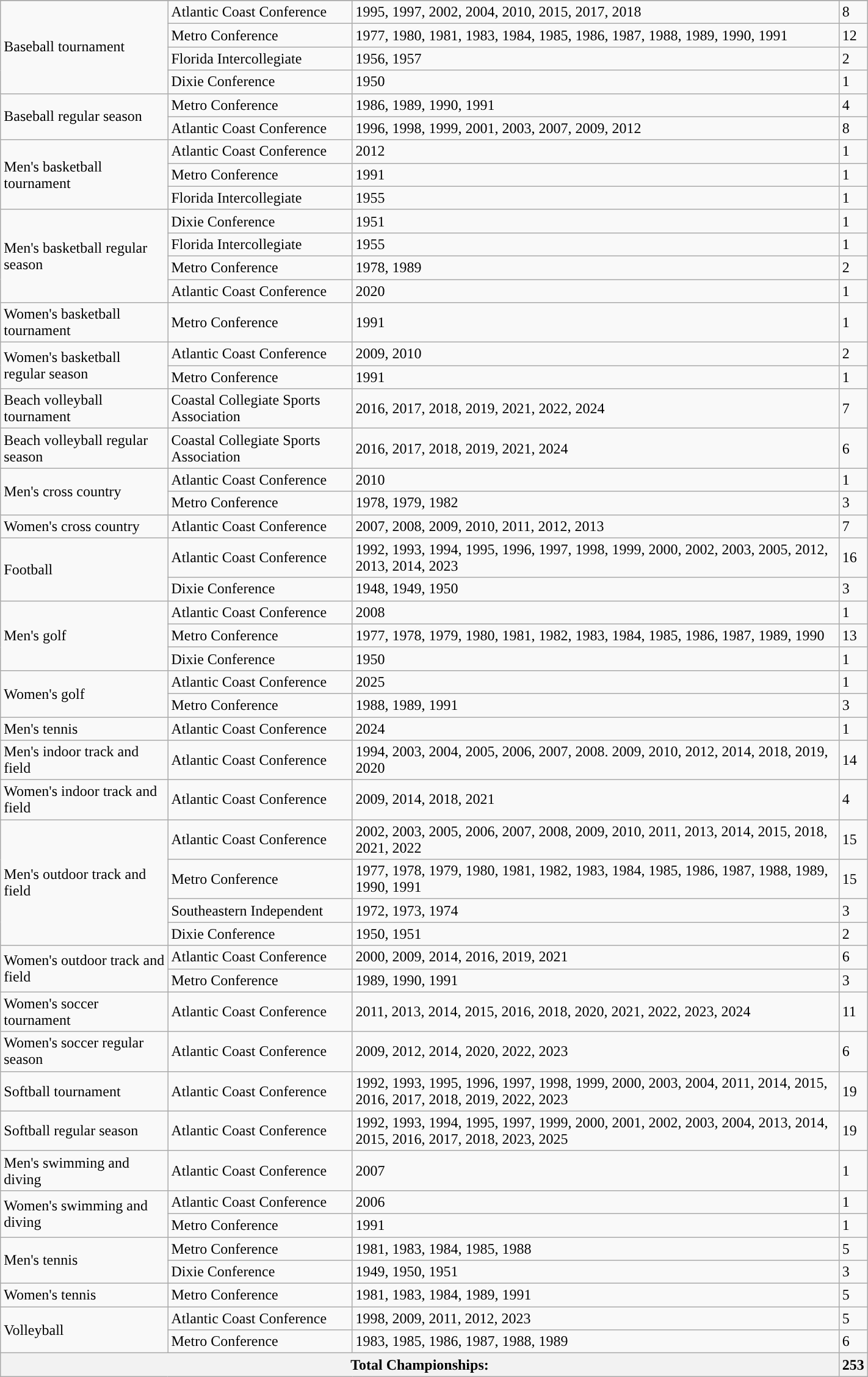<table cellpadding="1" style="width:75%;" class="wikitable" style="text-align:center;">
<tr>
</tr>
<tr>
<td rowspan="4;">Baseball tournament</td>
<td>Atlantic Coast Conference</td>
<td>1995, 1997, 2002, 2004, 2010, 2015, 2017, 2018</td>
<td>8</td>
</tr>
<tr>
<td>Metro Conference</td>
<td>1977, 1980, 1981, 1983, 1984, 1985, 1986, 1987, 1988, 1989, 1990, 1991</td>
<td>12</td>
</tr>
<tr>
<td>Florida Intercollegiate</td>
<td>1956, 1957</td>
<td>2</td>
</tr>
<tr>
<td>Dixie Conference</td>
<td>1950</td>
<td>1</td>
</tr>
<tr>
<td rowspan="2;">Baseball regular season</td>
<td>Metro Conference</td>
<td>1986, 1989, 1990, 1991</td>
<td>4</td>
</tr>
<tr>
<td>Atlantic Coast Conference</td>
<td>1996, 1998, 1999, 2001, 2003, 2007, 2009, 2012</td>
<td>8</td>
</tr>
<tr>
<td rowspan="3">Men's basketball tournament</td>
<td>Atlantic Coast Conference</td>
<td>2012</td>
<td>1</td>
</tr>
<tr>
<td>Metro Conference</td>
<td>1991</td>
<td>1</td>
</tr>
<tr>
<td>Florida Intercollegiate</td>
<td>1955</td>
<td>1</td>
</tr>
<tr>
<td rowspan="4;">Men's basketball regular season</td>
<td>Dixie Conference</td>
<td>1951</td>
<td>1</td>
</tr>
<tr>
<td>Florida Intercollegiate</td>
<td>1955</td>
<td>1</td>
</tr>
<tr>
<td>Metro Conference</td>
<td>1978, 1989</td>
<td>2</td>
</tr>
<tr>
<td>Atlantic Coast Conference</td>
<td>2020</td>
<td>1</td>
</tr>
<tr>
<td>Women's basketball tournament</td>
<td>Metro Conference</td>
<td>1991</td>
<td>1</td>
</tr>
<tr>
<td rowspan="2;">Women's basketball regular season</td>
<td>Atlantic Coast Conference</td>
<td>2009, 2010</td>
<td>2</td>
</tr>
<tr>
<td>Metro Conference</td>
<td>1991</td>
<td>1</td>
</tr>
<tr>
<td>Beach volleyball tournament</td>
<td>Coastal Collegiate Sports Association</td>
<td>2016, 2017, 2018, 2019, 2021, 2022, 2024</td>
<td>7</td>
</tr>
<tr>
<td>Beach volleyball regular season</td>
<td>Coastal Collegiate Sports Association</td>
<td>2016, 2017, 2018, 2019, 2021, 2024</td>
<td>6</td>
</tr>
<tr>
<td rowspan="2;">Men's cross country</td>
<td>Atlantic Coast Conference</td>
<td>2010</td>
<td>1</td>
</tr>
<tr>
<td>Metro Conference</td>
<td>1978, 1979, 1982</td>
<td>3</td>
</tr>
<tr>
<td>Women's cross country</td>
<td>Atlantic Coast Conference</td>
<td>2007, 2008, 2009, 2010, 2011, 2012, 2013</td>
<td>7</td>
</tr>
<tr>
<td rowspan="2;">Football</td>
<td>Atlantic Coast Conference</td>
<td>1992, 1993, 1994, 1995, 1996, 1997, 1998, 1999, 2000, 2002, 2003, 2005, 2012, 2013, 2014, 2023</td>
<td>16</td>
</tr>
<tr>
<td>Dixie Conference</td>
<td>1948, 1949, 1950</td>
<td>3</td>
</tr>
<tr>
<td rowspan="3;">Men's golf</td>
<td>Atlantic Coast Conference</td>
<td>2008</td>
<td>1</td>
</tr>
<tr>
<td>Metro Conference</td>
<td>1977, 1978, 1979, 1980, 1981, 1982, 1983, 1984, 1985, 1986, 1987, 1989, 1990</td>
<td>13</td>
</tr>
<tr>
<td>Dixie Conference</td>
<td>1950</td>
<td>1</td>
</tr>
<tr>
<td rowspan="2;">Women's golf</td>
<td>Atlantic Coast Conference</td>
<td>2025</td>
<td>1</td>
</tr>
<tr>
<td>Metro Conference</td>
<td>1988, 1989, 1991</td>
<td>3</td>
</tr>
<tr>
<td>Men's tennis</td>
<td>Atlantic Coast Conference</td>
<td>2024</td>
<td>1</td>
</tr>
<tr>
<td>Men's indoor track and field</td>
<td>Atlantic Coast Conference</td>
<td>1994, 2003, 2004, 2005, 2006, 2007, 2008. 2009, 2010, 2012, 2014, 2018, 2019, 2020</td>
<td>14</td>
</tr>
<tr>
<td>Women's indoor track and field</td>
<td>Atlantic Coast Conference</td>
<td>2009, 2014, 2018, 2021</td>
<td>4</td>
</tr>
<tr>
<td rowspan="4;">Men's outdoor track and field</td>
<td>Atlantic Coast Conference</td>
<td>2002, 2003, 2005, 2006, 2007, 2008, 2009, 2010, 2011, 2013, 2014, 2015, 2018, 2021, 2022</td>
<td>15</td>
</tr>
<tr>
<td>Metro Conference</td>
<td>1977, 1978, 1979, 1980, 1981, 1982, 1983, 1984, 1985, 1986, 1987, 1988, 1989, 1990, 1991</td>
<td>15</td>
</tr>
<tr>
<td>Southeastern Independent</td>
<td>1972, 1973, 1974</td>
<td>3</td>
</tr>
<tr>
<td>Dixie Conference</td>
<td>1950, 1951</td>
<td>2</td>
</tr>
<tr>
<td rowspan="2;">Women's outdoor track and field</td>
<td>Atlantic Coast Conference</td>
<td>2000, 2009, 2014, 2016, 2019, 2021</td>
<td>6</td>
</tr>
<tr>
<td>Metro Conference</td>
<td>1989, 1990, 1991</td>
<td>3</td>
</tr>
<tr>
<td>Women's soccer tournament</td>
<td>Atlantic Coast Conference</td>
<td>2011, 2013, 2014, 2015, 2016, 2018, 2020, 2021, 2022, 2023, 2024</td>
<td>11</td>
</tr>
<tr>
<td>Women's soccer regular season</td>
<td>Atlantic Coast Conference</td>
<td>2009, 2012, 2014, 2020, 2022, 2023</td>
<td>6</td>
</tr>
<tr>
<td>Softball tournament</td>
<td>Atlantic Coast Conference</td>
<td>1992, 1993, 1995, 1996, 1997, 1998, 1999, 2000, 2003, 2004, 2011, 2014, 2015, 2016, 2017, 2018, 2019, 2022, 2023</td>
<td>19</td>
</tr>
<tr>
<td>Softball regular season</td>
<td>Atlantic Coast Conference</td>
<td>1992, 1993, 1994, 1995, 1997, 1999, 2000, 2001, 2002, 2003, 2004, 2013, 2014, 2015, 2016, 2017, 2018, 2023, 2025</td>
<td>19</td>
</tr>
<tr>
<td>Men's swimming and diving</td>
<td>Atlantic Coast Conference</td>
<td>2007</td>
<td>1</td>
</tr>
<tr>
<td rowspan="2;">Women's swimming and diving</td>
<td>Atlantic Coast Conference</td>
<td>2006</td>
<td>1</td>
</tr>
<tr>
<td>Metro Conference</td>
<td>1991</td>
<td>1</td>
</tr>
<tr>
<td rowspan="2;">Men's tennis</td>
<td>Metro Conference</td>
<td>1981, 1983, 1984, 1985, 1988</td>
<td>5</td>
</tr>
<tr>
<td>Dixie Conference</td>
<td>1949, 1950, 1951</td>
<td>3</td>
</tr>
<tr>
<td>Women's tennis</td>
<td>Metro Conference</td>
<td>1981, 1983, 1984, 1989, 1991</td>
<td>5</td>
</tr>
<tr>
<td rowspan="2;">Volleyball</td>
<td>Atlantic Coast Conference</td>
<td>1998, 2009, 2011, 2012, 2023</td>
<td>5</td>
</tr>
<tr>
<td>Metro Conference</td>
<td>1983, 1985, 1986, 1987, 1988, 1989</td>
<td>6</td>
</tr>
<tr>
<th colspan="3;">Total Championships:</th>
<th colspan="3;">253</th>
</tr>
</table>
